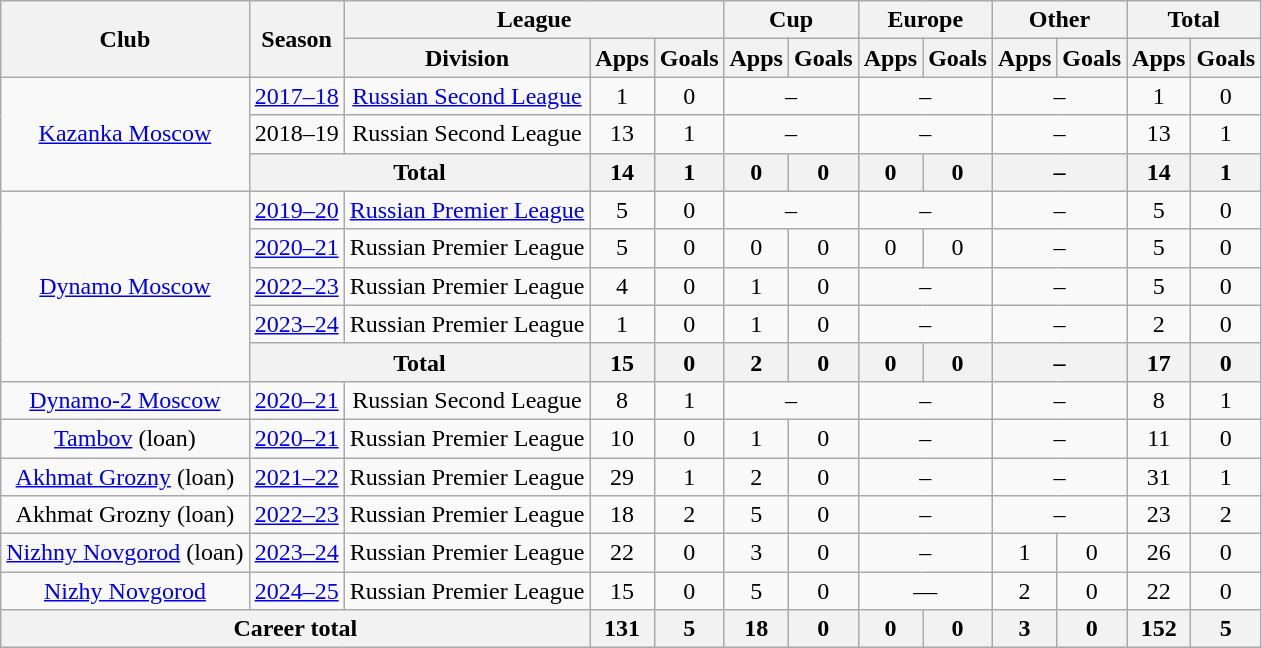<table class="wikitable" style="text-align: center;">
<tr>
<th rowspan="2">Club</th>
<th rowspan="2">Season</th>
<th colspan="3">League</th>
<th colspan="2">Cup</th>
<th colspan="2">Europe</th>
<th colspan="2">Other</th>
<th colspan="2">Total</th>
</tr>
<tr>
<th>Division</th>
<th>Apps</th>
<th>Goals</th>
<th>Apps</th>
<th>Goals</th>
<th>Apps</th>
<th>Goals</th>
<th>Apps</th>
<th>Goals</th>
<th>Apps</th>
<th>Goals</th>
</tr>
<tr>
<td rowspan="3"><a href='#'>Kazanka Moscow</a></td>
<td><a href='#'>2017–18</a></td>
<td><a href='#'>Russian Second League</a></td>
<td>1</td>
<td>0</td>
<td colspan=2>–</td>
<td colspan=2>–</td>
<td colspan=2>–</td>
<td>1</td>
<td>0</td>
</tr>
<tr>
<td>2018–19</td>
<td>Russian Second League</td>
<td>13</td>
<td>1</td>
<td colspan=2>–</td>
<td colspan=2>–</td>
<td colspan=2>–</td>
<td>13</td>
<td>1</td>
</tr>
<tr>
<th colspan=2>Total</th>
<th>14</th>
<th>1</th>
<th>0</th>
<th>0</th>
<th>0</th>
<th>0</th>
<th colspan=2>–</th>
<th>14</th>
<th>1</th>
</tr>
<tr>
<td rowspan="5"><a href='#'>Dynamo Moscow</a></td>
<td><a href='#'>2019–20</a></td>
<td><a href='#'>Russian Premier League</a></td>
<td>5</td>
<td>0</td>
<td colspan=2>–</td>
<td colspan=2>–</td>
<td colspan=2>–</td>
<td>5</td>
<td>0</td>
</tr>
<tr>
<td><a href='#'>2020–21</a></td>
<td>Russian Premier League</td>
<td>5</td>
<td>0</td>
<td>0</td>
<td>0</td>
<td>0</td>
<td>0</td>
<td colspan=2>–</td>
<td>5</td>
<td>0</td>
</tr>
<tr>
<td><a href='#'>2022–23</a></td>
<td>Russian Premier League</td>
<td>4</td>
<td>0</td>
<td>1</td>
<td>0</td>
<td colspan=2>–</td>
<td colspan=2>–</td>
<td>5</td>
<td>0</td>
</tr>
<tr>
<td><a href='#'>2023–24</a></td>
<td>Russian Premier League</td>
<td>1</td>
<td>0</td>
<td>1</td>
<td>0</td>
<td colspan=2>–</td>
<td colspan=2>–</td>
<td>2</td>
<td>0</td>
</tr>
<tr>
<th colspan=2>Total</th>
<th>15</th>
<th>0</th>
<th>2</th>
<th>0</th>
<th>0</th>
<th>0</th>
<th colspan=2>–</th>
<th>17</th>
<th>0</th>
</tr>
<tr>
<td><a href='#'>Dynamo-2 Moscow</a></td>
<td><a href='#'>2020–21</a></td>
<td>Russian Second League</td>
<td>8</td>
<td>1</td>
<td colspan=2>–</td>
<td colspan=2>–</td>
<td colspan=2>–</td>
<td>8</td>
<td>1</td>
</tr>
<tr>
<td><a href='#'>Tambov</a> (loan)</td>
<td><a href='#'>2020–21</a></td>
<td>Russian Premier League</td>
<td>10</td>
<td>0</td>
<td>1</td>
<td>0</td>
<td colspan=2>–</td>
<td colspan=2>–</td>
<td>11</td>
<td>0</td>
</tr>
<tr>
<td><a href='#'>Akhmat Grozny</a> (loan)</td>
<td><a href='#'>2021–22</a></td>
<td>Russian Premier League</td>
<td>29</td>
<td>1</td>
<td>2</td>
<td>0</td>
<td colspan=2>–</td>
<td colspan=2>–</td>
<td>31</td>
<td>1</td>
</tr>
<tr>
<td>Akhmat Grozny (loan)</td>
<td><a href='#'>2022–23</a></td>
<td>Russian Premier League</td>
<td>18</td>
<td>2</td>
<td>5</td>
<td>0</td>
<td colspan=2>–</td>
<td colspan=2>–</td>
<td>23</td>
<td>2</td>
</tr>
<tr>
<td><a href='#'>Nizhny Novgorod</a> (loan)</td>
<td><a href='#'>2023–24</a></td>
<td>Russian Premier League</td>
<td>22</td>
<td>0</td>
<td>3</td>
<td>0</td>
<td colspan=2>–</td>
<td>1</td>
<td>0</td>
<td>26</td>
<td>0</td>
</tr>
<tr>
<td><a href='#'>Nizhy Novgorod</a></td>
<td><a href='#'>2024–25</a></td>
<td>Russian Premier League</td>
<td>15</td>
<td>0</td>
<td>5</td>
<td>0</td>
<td colspan="2">—</td>
<td>2</td>
<td>0</td>
<td>22</td>
<td>0</td>
</tr>
<tr>
<th colspan="3">Career total</th>
<th>131</th>
<th>5</th>
<th>18</th>
<th>0</th>
<th>0</th>
<th>0</th>
<th>3</th>
<th>0</th>
<th>152</th>
<th>5</th>
</tr>
</table>
